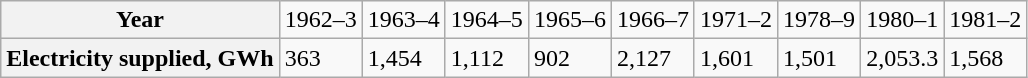<table class="wikitable">
<tr>
<th>Year</th>
<td>1962–3</td>
<td>1963–4</td>
<td>1964–5</td>
<td>1965–6</td>
<td>1966–7</td>
<td>1971–2</td>
<td>1978–9</td>
<td>1980–1</td>
<td>1981–2</td>
</tr>
<tr>
<th>Electricity supplied, GWh</th>
<td>363</td>
<td>1,454</td>
<td>1,112</td>
<td>902</td>
<td>2,127</td>
<td>1,601</td>
<td>1,501</td>
<td>2,053.3</td>
<td>1,568</td>
</tr>
</table>
